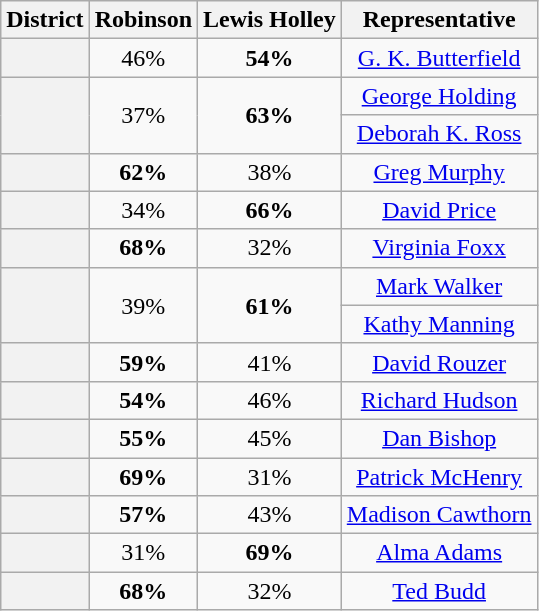<table class=wikitable>
<tr>
<th>District</th>
<th>Robinson</th>
<th>Lewis Holley</th>
<th>Representative</th>
</tr>
<tr align=center>
<th></th>
<td>46%</td>
<td><strong>54%</strong></td>
<td><a href='#'>G. K. Butterfield</a></td>
</tr>
<tr align=center>
<th rowspan=2 ></th>
<td rowspan=2>37%</td>
<td rowspan=2><strong>63%</strong></td>
<td><a href='#'>George Holding</a></td>
</tr>
<tr align=center>
<td><a href='#'>Deborah K. Ross</a></td>
</tr>
<tr align=center>
<th></th>
<td><strong>62%</strong></td>
<td>38%</td>
<td><a href='#'>Greg Murphy</a></td>
</tr>
<tr align=center>
<th></th>
<td>34%</td>
<td><strong>66%</strong></td>
<td><a href='#'>David Price</a></td>
</tr>
<tr align=center>
<th></th>
<td><strong>68%</strong></td>
<td>32%</td>
<td><a href='#'>Virginia Foxx</a></td>
</tr>
<tr align=center>
<th rowspan=2 ></th>
<td rowspan=2>39%</td>
<td rowspan=2><strong>61%</strong></td>
<td><a href='#'>Mark Walker</a></td>
</tr>
<tr align=center>
<td><a href='#'>Kathy Manning</a></td>
</tr>
<tr align=center>
<th></th>
<td><strong>59%</strong></td>
<td>41%</td>
<td><a href='#'>David Rouzer</a></td>
</tr>
<tr align=center>
<th></th>
<td><strong>54%</strong></td>
<td>46%</td>
<td><a href='#'>Richard Hudson</a></td>
</tr>
<tr align=center>
<th></th>
<td><strong>55%</strong></td>
<td>45%</td>
<td><a href='#'>Dan Bishop</a></td>
</tr>
<tr align=center>
<th></th>
<td><strong>69%</strong></td>
<td>31%</td>
<td><a href='#'>Patrick McHenry</a></td>
</tr>
<tr align=center>
<th></th>
<td><strong>57%</strong></td>
<td>43%</td>
<td><a href='#'>Madison Cawthorn</a></td>
</tr>
<tr align=center>
<th></th>
<td>31%</td>
<td><strong>69%</strong></td>
<td><a href='#'>Alma Adams</a></td>
</tr>
<tr align=center>
<th></th>
<td><strong>68%</strong></td>
<td>32%</td>
<td><a href='#'>Ted Budd</a></td>
</tr>
</table>
